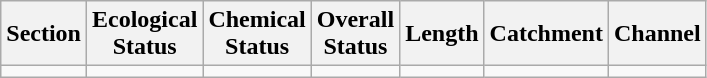<table class="wikitable">
<tr>
<th>Section</th>
<th>Ecological<br>Status</th>
<th>Chemical<br>Status</th>
<th>Overall<br>Status</th>
<th>Length</th>
<th>Catchment</th>
<th>Channel</th>
</tr>
<tr>
<td></td>
<td></td>
<td></td>
<td></td>
<td></td>
<td></td>
<td></td>
</tr>
</table>
